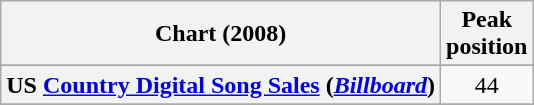<table class="wikitable plainrowheaders">
<tr>
<th>Chart (2008)</th>
<th>Peak<br>position</th>
</tr>
<tr>
</tr>
<tr>
</tr>
<tr>
<th scope="row">US <a href='#'>Country Digital Song Sales</a> (<em><a href='#'>Billboard</a></em>)</th>
<td style="text-align:center;">44</td>
</tr>
<tr>
</tr>
</table>
